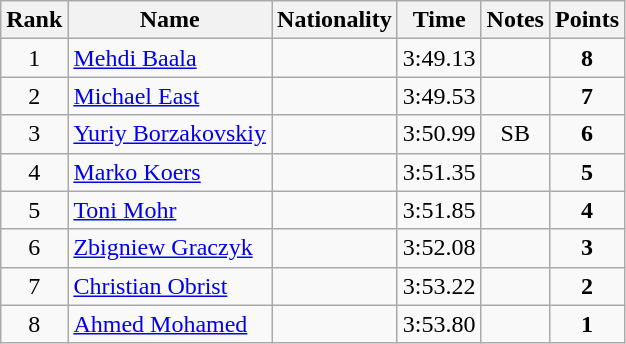<table class="wikitable sortable" style="text-align:center">
<tr>
<th>Rank</th>
<th>Name</th>
<th>Nationality</th>
<th>Time</th>
<th>Notes</th>
<th>Points</th>
</tr>
<tr>
<td>1</td>
<td align=left><a href='#'>Mehdi Baala</a></td>
<td align=left></td>
<td>3:49.13</td>
<td></td>
<td><strong>8</strong></td>
</tr>
<tr>
<td>2</td>
<td align=left><a href='#'>Michael East</a></td>
<td align=left></td>
<td>3:49.53</td>
<td></td>
<td><strong>7</strong></td>
</tr>
<tr>
<td>3</td>
<td align=left><a href='#'>Yuriy Borzakovskiy</a></td>
<td align=left></td>
<td>3:50.99</td>
<td>SB</td>
<td><strong>6</strong></td>
</tr>
<tr>
<td>4</td>
<td align=left><a href='#'>Marko Koers</a></td>
<td align=left></td>
<td>3:51.35</td>
<td></td>
<td><strong>5</strong></td>
</tr>
<tr>
<td>5</td>
<td align=left><a href='#'>Toni Mohr</a></td>
<td align=left></td>
<td>3:51.85</td>
<td></td>
<td><strong>4</strong></td>
</tr>
<tr>
<td>6</td>
<td align=left><a href='#'>Zbigniew Graczyk</a></td>
<td align=left></td>
<td>3:52.08</td>
<td></td>
<td><strong>3</strong></td>
</tr>
<tr>
<td>7</td>
<td align=left><a href='#'>Christian Obrist</a></td>
<td align=left></td>
<td>3:53.22</td>
<td></td>
<td><strong>2</strong></td>
</tr>
<tr>
<td>8</td>
<td align=left><a href='#'>Ahmed Mohamed</a></td>
<td align=left></td>
<td>3:53.80</td>
<td></td>
<td><strong>1</strong></td>
</tr>
</table>
